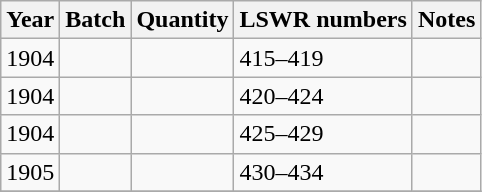<table class="wikitable collapsible collapsed">
<tr>
<th>Year</th>
<th>Batch</th>
<th>Quantity</th>
<th>LSWR numbers</th>
<th>Notes</th>
</tr>
<tr>
<td>1904</td>
<td></td>
<td></td>
<td>415–419</td>
<td></td>
</tr>
<tr>
<td>1904</td>
<td></td>
<td></td>
<td>420–424</td>
<td></td>
</tr>
<tr>
<td>1904</td>
<td></td>
<td></td>
<td>425–429</td>
<td></td>
</tr>
<tr>
<td>1905</td>
<td></td>
<td></td>
<td>430–434</td>
<td></td>
</tr>
<tr>
</tr>
</table>
